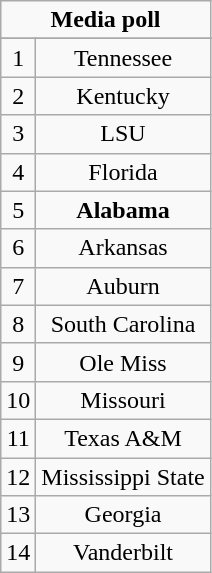<table class="wikitable">
<tr align="center">
<td align="center" Colspan="3"><strong>Media poll</strong></td>
</tr>
<tr align="center">
</tr>
<tr align="center">
<td>1</td>
<td>Tennessee</td>
</tr>
<tr align="center">
<td>2</td>
<td>Kentucky</td>
</tr>
<tr align="center">
<td>3</td>
<td>LSU</td>
</tr>
<tr align="center">
<td>4</td>
<td>Florida</td>
</tr>
<tr align="center">
<td>5</td>
<td><strong>Alabama</strong></td>
</tr>
<tr align="center">
<td>6</td>
<td>Arkansas</td>
</tr>
<tr align="center">
<td>7</td>
<td>Auburn</td>
</tr>
<tr align="center">
<td>8</td>
<td>South Carolina</td>
</tr>
<tr align="center">
<td>9</td>
<td>Ole Miss</td>
</tr>
<tr align="center">
<td>10</td>
<td>Missouri</td>
</tr>
<tr align="center">
<td>11</td>
<td>Texas A&M</td>
</tr>
<tr align="center">
<td>12</td>
<td>Mississippi State</td>
</tr>
<tr align="center">
<td>13</td>
<td>Georgia</td>
</tr>
<tr align="center">
<td>14</td>
<td>Vanderbilt</td>
</tr>
</table>
